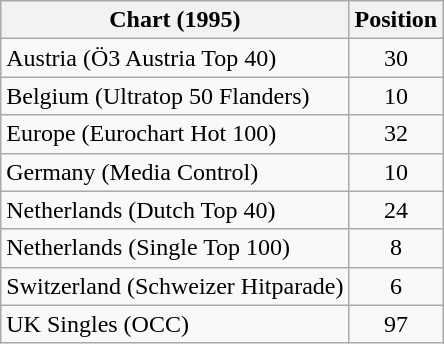<table class="wikitable sortable">
<tr>
<th>Chart (1995)</th>
<th>Position</th>
</tr>
<tr>
<td>Austria (Ö3 Austria Top 40)</td>
<td align="center">30</td>
</tr>
<tr>
<td>Belgium (Ultratop 50 Flanders)</td>
<td align="center">10</td>
</tr>
<tr>
<td>Europe (Eurochart Hot 100)</td>
<td align="center">32</td>
</tr>
<tr>
<td>Germany (Media Control)</td>
<td align="center">10</td>
</tr>
<tr>
<td>Netherlands (Dutch Top 40)</td>
<td align="center">24</td>
</tr>
<tr>
<td>Netherlands (Single Top 100)</td>
<td align="center">8</td>
</tr>
<tr>
<td>Switzerland (Schweizer Hitparade)</td>
<td align="center">6</td>
</tr>
<tr>
<td>UK Singles (OCC)</td>
<td align="center">97</td>
</tr>
</table>
